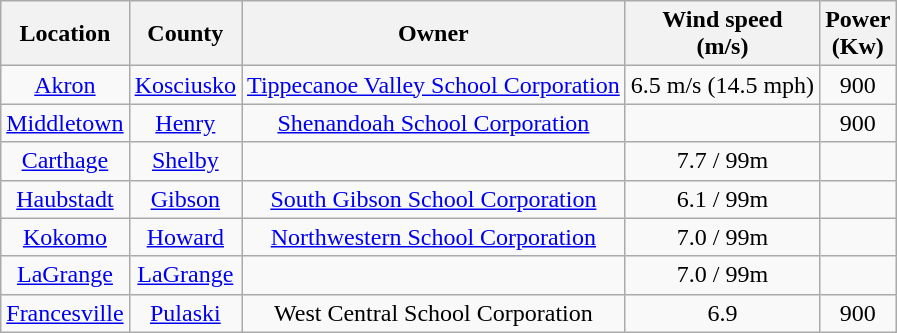<table class="wikitable" style="text-align:center">
<tr>
<th>Location</th>
<th>County</th>
<th>Owner</th>
<th>Wind speed <br> (m/s)</th>
<th>Power <br> (Kw)</th>
</tr>
<tr>
<td><a href='#'>Akron</a></td>
<td><a href='#'>Kosciusko</a></td>
<td><a href='#'>Tippecanoe Valley School Corporation</a></td>
<td>6.5 m/s (14.5 mph)</td>
<td>900</td>
</tr>
<tr>
<td><a href='#'>Middletown</a></td>
<td><a href='#'>Henry</a></td>
<td><a href='#'>Shenandoah School Corporation</a></td>
<td></td>
<td>900</td>
</tr>
<tr>
<td><a href='#'>Carthage</a></td>
<td><a href='#'>Shelby</a></td>
<td></td>
<td>7.7 / 99m</td>
<td></td>
</tr>
<tr>
<td><a href='#'>Haubstadt</a></td>
<td><a href='#'>Gibson</a></td>
<td><a href='#'>South Gibson School Corporation</a></td>
<td>6.1 / 99m</td>
<td></td>
</tr>
<tr>
<td><a href='#'>Kokomo</a></td>
<td><a href='#'>Howard</a></td>
<td><a href='#'>Northwestern School Corporation</a></td>
<td>7.0 / 99m</td>
<td></td>
</tr>
<tr>
<td><a href='#'>LaGrange</a></td>
<td><a href='#'>LaGrange</a></td>
<td></td>
<td>7.0 / 99m</td>
<td></td>
</tr>
<tr>
<td><a href='#'>Francesville</a></td>
<td><a href='#'>Pulaski</a></td>
<td>West Central School Corporation</td>
<td>6.9</td>
<td>900</td>
</tr>
</table>
